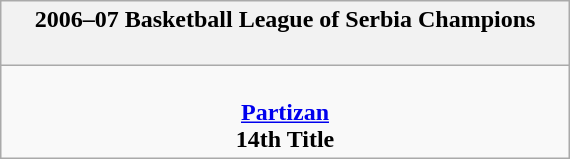<table class="wikitable" style="margin: 0 auto; width: 30%;">
<tr>
<th>2006–07 Basketball League of Serbia Champions<br><br></th>
</tr>
<tr>
<td align=center><br><strong><a href='#'>Partizan</a></strong><br><strong>14th Title</strong></td>
</tr>
</table>
